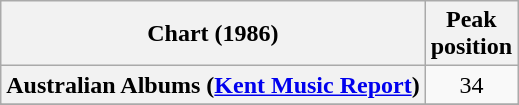<table class="wikitable sortable plainrowheaders" style="text-align:center">
<tr>
<th scope="col">Chart (1986)</th>
<th scope="col">Peak<br> position</th>
</tr>
<tr>
<th scope="row">Australian Albums (<a href='#'>Kent Music Report</a>)</th>
<td align="center">34</td>
</tr>
<tr>
</tr>
<tr>
</tr>
<tr>
</tr>
<tr>
</tr>
<tr>
</tr>
</table>
